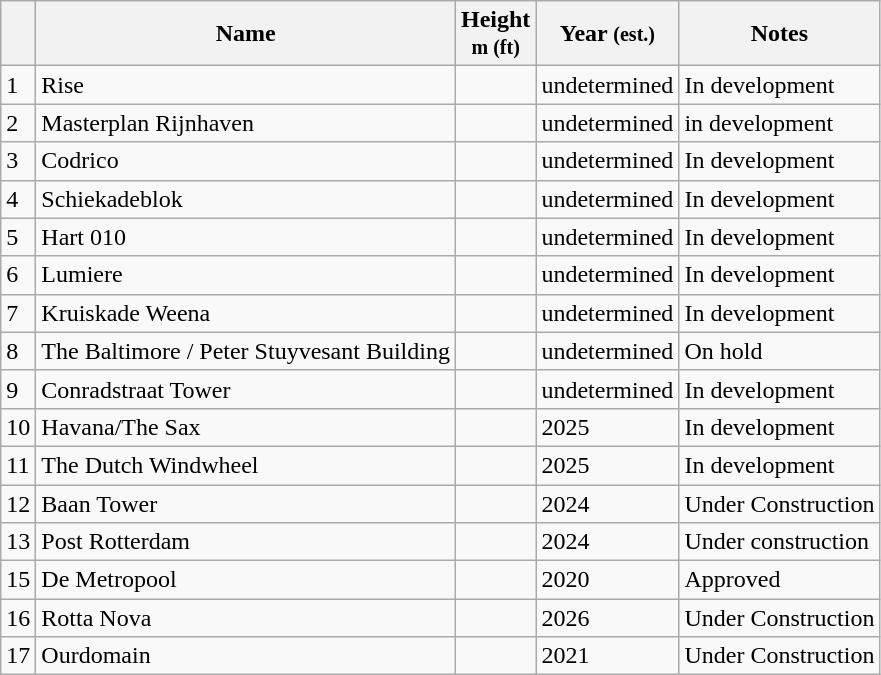<table class="wikitable">
<tr>
<th></th>
<th>Name</th>
<th>Height<br><small>m (ft)</small></th>
<th>Year <small>(est.)</small></th>
<th>Notes</th>
</tr>
<tr>
<td>1</td>
<td>Rise</td>
<td>  </td>
<td>undetermined</td>
<td>In development</td>
</tr>
<tr>
<td>2</td>
<td>Masterplan Rijnhaven</td>
<td>     </td>
<td>undetermined</td>
<td>in development</td>
</tr>
<tr>
<td>3</td>
<td>Codrico</td>
<td></td>
<td>undetermined</td>
<td>In development</td>
</tr>
<tr>
<td>4</td>
<td>Schiekadeblok</td>
<td></td>
<td>undetermined</td>
<td>In development</td>
</tr>
<tr>
<td>5</td>
<td>Hart 010</td>
<td></td>
<td>undetermined</td>
<td>In development</td>
</tr>
<tr>
<td>6</td>
<td>Lumiere</td>
<td></td>
<td>undetermined</td>
<td>In development</td>
</tr>
<tr>
<td>7</td>
<td>Kruiskade Weena</td>
<td> </td>
<td>undetermined</td>
<td>In development</td>
</tr>
<tr>
<td>8</td>
<td>The Baltimore / Peter Stuyvesant Building</td>
<td></td>
<td>undetermined</td>
<td>On hold</td>
</tr>
<tr>
<td>9</td>
<td>Conradstraat Tower</td>
<td></td>
<td>undetermined</td>
<td>In development</td>
</tr>
<tr>
<td>10</td>
<td>Havana/The Sax</td>
<td> </td>
<td>2025</td>
<td>In development</td>
</tr>
<tr>
<td>11</td>
<td>The Dutch Windwheel</td>
<td></td>
<td>2025</td>
<td>In development</td>
</tr>
<tr>
<td>12</td>
<td>Baan Tower</td>
<td></td>
<td>2024</td>
<td>Under Construction</td>
</tr>
<tr>
<td>13</td>
<td>Post Rotterdam</td>
<td></td>
<td>2024</td>
<td>Under construction</td>
</tr>
<tr>
<td>15</td>
<td>De Metropool</td>
<td></td>
<td>2020</td>
<td>Approved</td>
</tr>
<tr>
<td>16</td>
<td>Rotta Nova </td>
<td></td>
<td>2026</td>
<td>Under Construction</td>
</tr>
<tr>
<td>17</td>
<td>Ourdomain </td>
<td></td>
<td>2021</td>
<td>Under Construction</td>
</tr>
</table>
